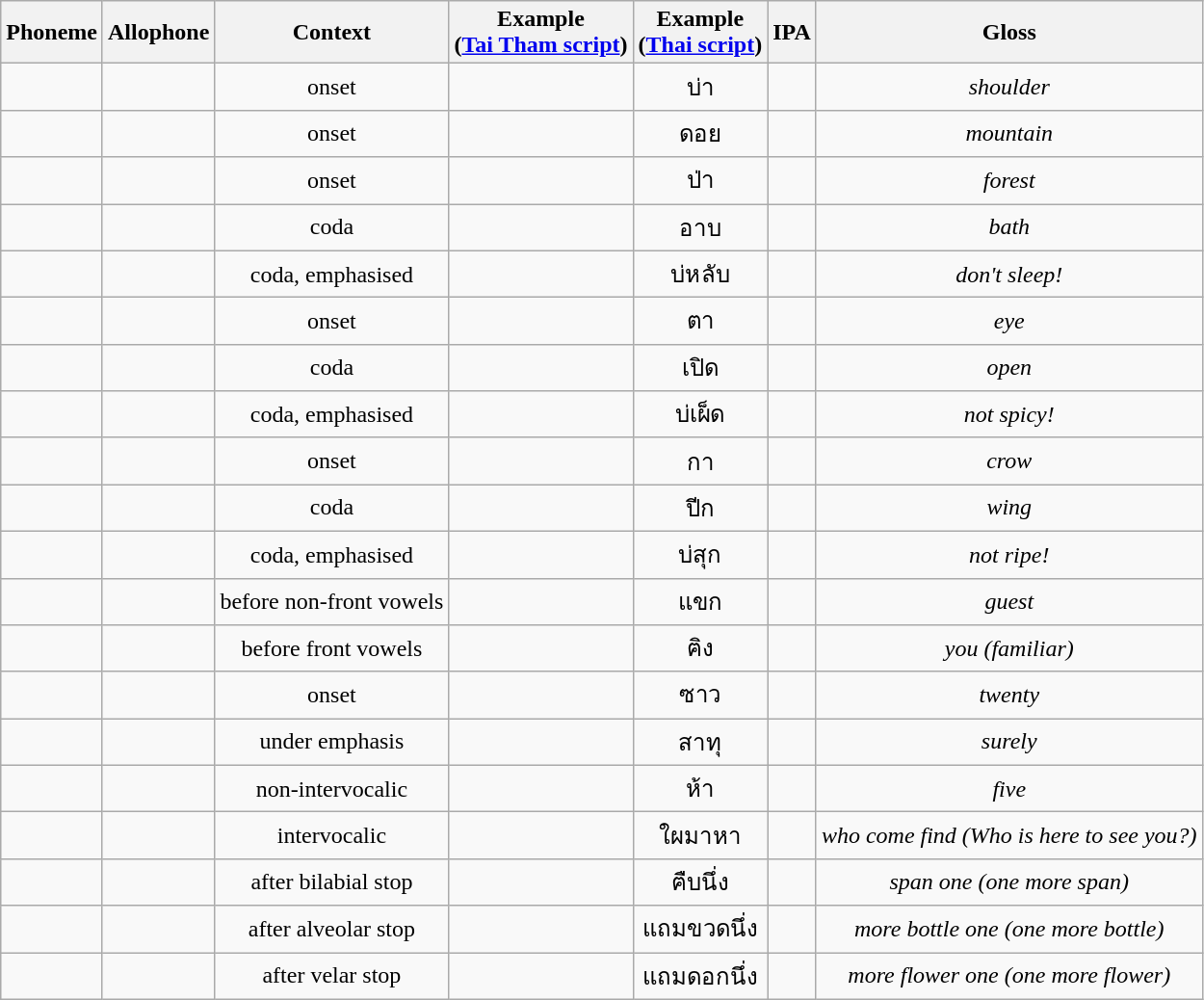<table class=wikitable style="text-align:center">
<tr>
<th>Phoneme</th>
<th>Allophone</th>
<th>Context</th>
<th>Example<br>(<a href='#'>Tai Tham script</a>)</th>
<th>Example<br>(<a href='#'>Thai script</a>)</th>
<th>IPA</th>
<th>Gloss</th>
</tr>
<tr>
<td></td>
<td></td>
<td>onset</td>
<td></td>
<td>บ่า</td>
<td></td>
<td><em>shoulder</em></td>
</tr>
<tr>
<td></td>
<td></td>
<td>onset</td>
<td></td>
<td>ดอย</td>
<td></td>
<td><em>mountain</em></td>
</tr>
<tr>
<td></td>
<td></td>
<td>onset</td>
<td></td>
<td>ป่า</td>
<td></td>
<td><em>forest</em></td>
</tr>
<tr>
<td></td>
<td></td>
<td>coda</td>
<td></td>
<td>อาบ</td>
<td></td>
<td><em>bath</em></td>
</tr>
<tr>
<td></td>
<td></td>
<td>coda, emphasised</td>
<td></td>
<td>บ่หลับ</td>
<td></td>
<td><em>don't sleep!</em></td>
</tr>
<tr>
<td></td>
<td></td>
<td>onset</td>
<td></td>
<td>ตา</td>
<td></td>
<td><em>eye</em></td>
</tr>
<tr>
<td></td>
<td></td>
<td>coda</td>
<td></td>
<td>เปิด</td>
<td></td>
<td><em>open</em></td>
</tr>
<tr>
<td></td>
<td></td>
<td>coda, emphasised</td>
<td></td>
<td>บ่เผ็ด</td>
<td></td>
<td><em>not spicy!</em></td>
</tr>
<tr>
<td></td>
<td></td>
<td>onset</td>
<td></td>
<td>กา</td>
<td></td>
<td><em>crow</em></td>
</tr>
<tr>
<td></td>
<td></td>
<td>coda</td>
<td></td>
<td>ปีก</td>
<td></td>
<td><em>wing</em></td>
</tr>
<tr>
<td></td>
<td></td>
<td>coda, emphasised</td>
<td></td>
<td>บ่สุก</td>
<td></td>
<td><em>not ripe!</em></td>
</tr>
<tr>
<td></td>
<td></td>
<td>before non-front vowels</td>
<td></td>
<td>แขก</td>
<td></td>
<td><em>guest</em></td>
</tr>
<tr>
<td></td>
<td></td>
<td>before front vowels</td>
<td></td>
<td>ฅิง</td>
<td></td>
<td><em>you (familiar)</em></td>
</tr>
<tr>
<td></td>
<td></td>
<td>onset</td>
<td></td>
<td>ซาว</td>
<td></td>
<td><em>twenty</em></td>
</tr>
<tr>
<td></td>
<td></td>
<td>under emphasis</td>
<td></td>
<td>สาทุ</td>
<td></td>
<td><em>surely</em></td>
</tr>
<tr>
<td></td>
<td></td>
<td>non-intervocalic</td>
<td></td>
<td>ห้า</td>
<td></td>
<td><em>five</em></td>
</tr>
<tr>
<td></td>
<td></td>
<td>intervocalic</td>
<td></td>
<td>ใผมาหา</td>
<td></td>
<td><em>who come find (Who is here to see you?)</em></td>
</tr>
<tr>
<td></td>
<td></td>
<td>after bilabial stop</td>
<td></td>
<td>ฅืบนึ่ง</td>
<td></td>
<td><em>span one (one more span)</em></td>
</tr>
<tr>
<td></td>
<td></td>
<td>after alveolar stop</td>
<td></td>
<td>แถมขวดนึ่ง</td>
<td></td>
<td><em>more bottle one (one more bottle)</em></td>
</tr>
<tr>
<td></td>
<td></td>
<td>after velar stop</td>
<td></td>
<td>แถมดอกนึ่ง</td>
<td></td>
<td><em>more flower one (one more flower)</em></td>
</tr>
</table>
